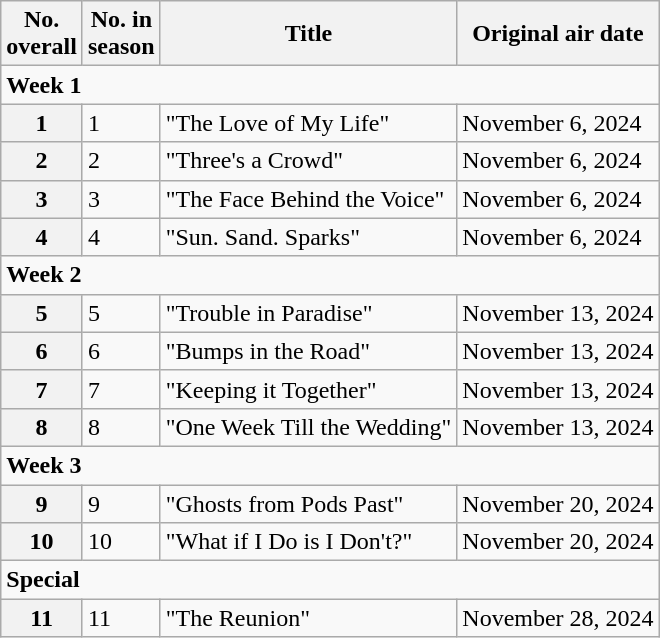<table class="wikitable">
<tr>
<th><abbr>No.</abbr><br>overall</th>
<th><abbr>No.</abbr> in<br>season</th>
<th>Title</th>
<th>Original air date</th>
</tr>
<tr>
<td colspan="13"><strong>Week 1</strong></td>
</tr>
<tr>
<th rowspan="1">1</th>
<td>1</td>
<td rowspan="1">"The Love of My Life"</td>
<td>November 6, 2024</td>
</tr>
<tr>
<th rowspan="1">2</th>
<td>2</td>
<td rowspan="1">"Three's a Crowd"</td>
<td>November 6, 2024</td>
</tr>
<tr>
<th rowspan="1">3</th>
<td>3</td>
<td rowspan="1">"The Face Behind the Voice"</td>
<td>November 6, 2024</td>
</tr>
<tr>
<th rowspan="1">4</th>
<td>4</td>
<td rowspan="1">"Sun. Sand. Sparks"</td>
<td>November 6, 2024</td>
</tr>
<tr>
<td colspan="13"><strong>Week 2</strong></td>
</tr>
<tr>
<th rowspan="1">5</th>
<td>5</td>
<td rowspan="1">"Trouble in Paradise"</td>
<td>November 13, 2024</td>
</tr>
<tr>
<th rowspan="1">6</th>
<td>6</td>
<td rowspan="1">"Bumps in the Road"</td>
<td>November 13, 2024</td>
</tr>
<tr>
<th rowspan="1">7</th>
<td>7</td>
<td rowspan="1">"Keeping it Together"</td>
<td>November 13, 2024</td>
</tr>
<tr>
<th rowspan="1">8</th>
<td>8</td>
<td rowspan="1">"One Week Till the Wedding"</td>
<td>November 13, 2024</td>
</tr>
<tr>
<td colspan="13"><strong>Week 3</strong></td>
</tr>
<tr>
<th rowspan="1">9</th>
<td>9</td>
<td rowspan="1">"Ghosts from Pods Past"</td>
<td>November 20, 2024</td>
</tr>
<tr>
<th rowspan="1">10</th>
<td>10</td>
<td rowspan="1">"What if I Do is I Don't?"</td>
<td>November 20, 2024</td>
</tr>
<tr>
<td colspan="13"><strong>Special</strong></td>
</tr>
<tr>
<th rowspan="1">11</th>
<td>11</td>
<td rowspan="1">"The Reunion"</td>
<td>November 28, 2024</td>
</tr>
</table>
